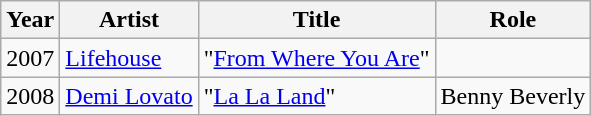<table class="wikitable">
<tr>
<th>Year</th>
<th>Artist</th>
<th>Title</th>
<th>Role</th>
</tr>
<tr>
<td>2007</td>
<td><a href='#'>Lifehouse</a></td>
<td>"<a href='#'>From Where You Are</a>"</td>
<td></td>
</tr>
<tr>
<td>2008</td>
<td><a href='#'>Demi Lovato</a></td>
<td>"<a href='#'>La La Land</a>"</td>
<td>Benny Beverly</td>
</tr>
</table>
